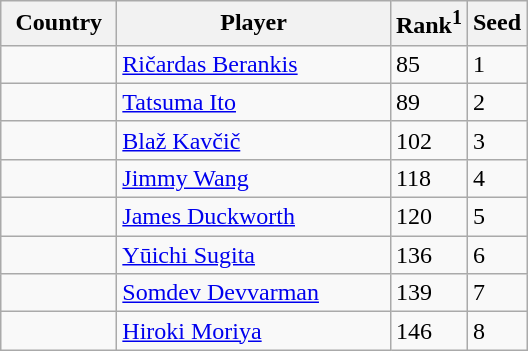<table class="sortable wikitable">
<tr>
<th width="70">Country</th>
<th width="175">Player</th>
<th>Rank<sup>1</sup></th>
<th>Seed</th>
</tr>
<tr>
<td></td>
<td><a href='#'>Ričardas Berankis</a></td>
<td>85</td>
<td>1</td>
</tr>
<tr>
<td></td>
<td><a href='#'>Tatsuma Ito</a></td>
<td>89</td>
<td>2</td>
</tr>
<tr>
<td></td>
<td><a href='#'>Blaž Kavčič</a></td>
<td>102</td>
<td>3</td>
</tr>
<tr>
<td></td>
<td><a href='#'>Jimmy Wang</a></td>
<td>118</td>
<td>4</td>
</tr>
<tr>
<td></td>
<td><a href='#'>James Duckworth</a></td>
<td>120</td>
<td>5</td>
</tr>
<tr>
<td></td>
<td><a href='#'>Yūichi Sugita</a></td>
<td>136</td>
<td>6</td>
</tr>
<tr>
<td></td>
<td><a href='#'>Somdev Devvarman</a></td>
<td>139</td>
<td>7</td>
</tr>
<tr>
<td></td>
<td><a href='#'>Hiroki Moriya</a></td>
<td>146</td>
<td>8</td>
</tr>
</table>
